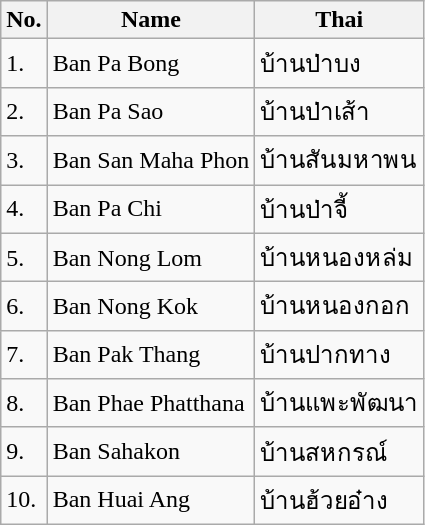<table class="wikitable sortable">
<tr>
<th>No.</th>
<th>Name</th>
<th>Thai</th>
</tr>
<tr>
<td>1.</td>
<td>Ban Pa Bong</td>
<td>บ้านป่าบง</td>
</tr>
<tr>
<td>2.</td>
<td>Ban Pa Sao</td>
<td>บ้านป่าเส้า</td>
</tr>
<tr>
<td>3.</td>
<td>Ban San Maha Phon</td>
<td>บ้านสันมหาพน</td>
</tr>
<tr>
<td>4.</td>
<td>Ban Pa Chi</td>
<td>บ้านป่าจี้</td>
</tr>
<tr>
<td>5.</td>
<td>Ban Nong Lom</td>
<td>บ้านหนองหล่ม</td>
</tr>
<tr>
<td>6.</td>
<td>Ban Nong Kok</td>
<td>บ้านหนองกอก</td>
</tr>
<tr>
<td>7.</td>
<td>Ban Pak Thang</td>
<td>บ้านปากทาง</td>
</tr>
<tr>
<td>8.</td>
<td>Ban Phae Phatthana</td>
<td>บ้านแพะพัฒนา</td>
</tr>
<tr>
<td>9.</td>
<td>Ban Sahakon</td>
<td>บ้านสหกรณ์</td>
</tr>
<tr>
<td>10.</td>
<td>Ban Huai Ang</td>
<td>บ้านฮ้วยอ๋าง</td>
</tr>
</table>
